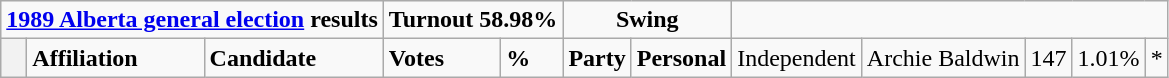<table class="wikitable">
<tr>
<td colspan="3" align=center><strong><a href='#'>1989 Alberta general election</a> results</strong></td>
<td colspan="2"><strong>Turnout 58.98%</strong></td>
<td colspan="2" align=center><strong>Swing</strong></td>
</tr>
<tr>
<th style="width: 10px;"></th>
<td><strong>Affiliation</strong></td>
<td><strong>Candidate</strong></td>
<td><strong>Votes</strong></td>
<td><strong>%</strong></td>
<td><strong>Party</strong></td>
<td><strong>Personal</strong><br>


</td>
<td>Independent</td>
<td>Archie Baldwin</td>
<td>147</td>
<td>1.01%</td>
<td align=center colspan=2>*<br>


</td>
</tr>
</table>
